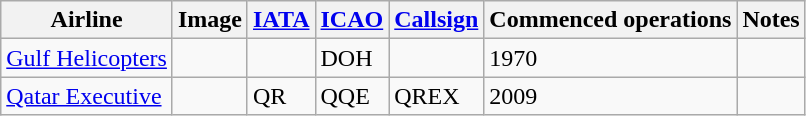<table class="wikitable sortable">
<tr valign="middle">
<th>Airline</th>
<th>Image</th>
<th><a href='#'>IATA</a></th>
<th><a href='#'>ICAO</a></th>
<th><a href='#'>Callsign</a></th>
<th>Commenced operations</th>
<th>Notes</th>
</tr>
<tr>
<td><a href='#'>Gulf Helicopters</a></td>
<td></td>
<td></td>
<td>DOH</td>
<td></td>
<td>1970</td>
<td></td>
</tr>
<tr>
<td><a href='#'>Qatar Executive</a></td>
<td></td>
<td>QR</td>
<td>QQE</td>
<td>QREX</td>
<td>2009</td>
<td></td>
</tr>
</table>
